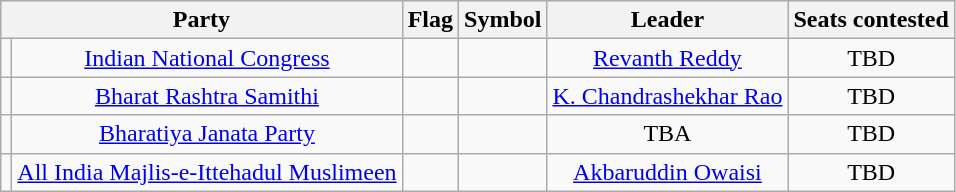<table class="wikitable"  style="text-align:center">
<tr>
<th colspan="2">Party</th>
<th>Flag</th>
<th>Symbol</th>
<th>Leader</th>
<th>Seats contested</th>
</tr>
<tr>
<td></td>
<td><a href='#'>Indian National Congress</a></td>
<td></td>
<td></td>
<td><a href='#'>Revanth Reddy</a></td>
<td>TBD</td>
</tr>
<tr>
<td></td>
<td><a href='#'>Bharat Rashtra Samithi</a></td>
<td></td>
<td></td>
<td><a href='#'>K. Chandrashekhar Rao</a></td>
<td>TBD</td>
</tr>
<tr>
<td></td>
<td><a href='#'>Bharatiya Janata Party</a></td>
<td></td>
<td></td>
<td>TBA</td>
<td>TBD</td>
</tr>
<tr>
<td></td>
<td><a href='#'>All India Majlis-e-Ittehadul Muslimeen</a></td>
<td></td>
<td></td>
<td><a href='#'>Akbaruddin Owaisi</a></td>
<td>TBD</td>
</tr>
</table>
